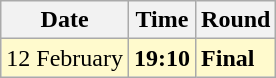<table class="wikitable">
<tr>
<th>Date</th>
<th>Time</th>
<th>Round</th>
</tr>
<tr style=background:lemonchiffon>
<td>12 February</td>
<td><strong>19:10</strong></td>
<td><strong>Final</strong></td>
</tr>
</table>
